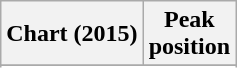<table class="wikitable sortable plainrowheaders" style="text-align:center">
<tr>
<th scope="col">Chart (2015)</th>
<th scope="col">Peak<br> position</th>
</tr>
<tr>
</tr>
<tr>
</tr>
</table>
